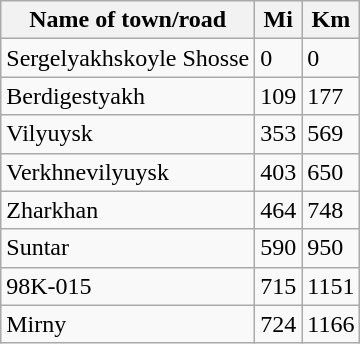<table class="wikitable">
<tr>
<th>Name of town/road</th>
<th>Mi</th>
<th>Km</th>
</tr>
<tr>
<td>Sergelyakhskoyle Shosse</td>
<td>0</td>
<td>0</td>
</tr>
<tr>
<td>Berdigestyakh</td>
<td>109</td>
<td>177</td>
</tr>
<tr>
<td>Vilyuysk</td>
<td>353</td>
<td>569</td>
</tr>
<tr>
<td>Verkhnevilyuysk</td>
<td>403</td>
<td>650</td>
</tr>
<tr>
<td>Zharkhan</td>
<td>464</td>
<td>748</td>
</tr>
<tr>
<td>Suntar</td>
<td>590</td>
<td>950</td>
</tr>
<tr>
<td>98K-015</td>
<td>715</td>
<td>1151</td>
</tr>
<tr>
<td>Mirny</td>
<td>724</td>
<td>1166</td>
</tr>
</table>
